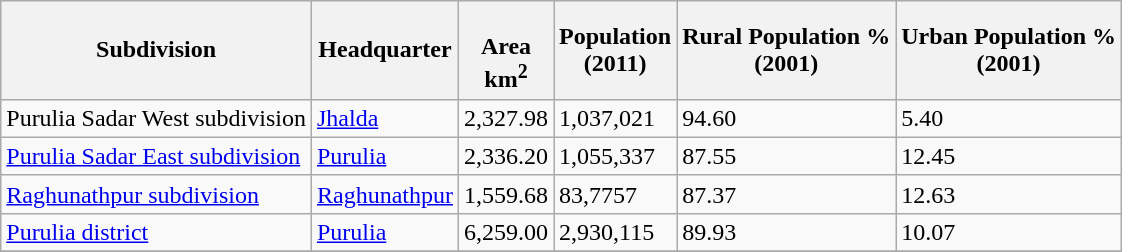<table class="wikitable sortable">
<tr>
<th>Subdivision</th>
<th>Headquarter</th>
<th><br>Area<br>km<sup>2</sup></th>
<th>Population<br>(2011)</th>
<th>Rural Population %<br>(2001)</th>
<th>Urban Population % <br>(2001)</th>
</tr>
<tr>
<td>Purulia Sadar West subdivision</td>
<td><a href='#'>Jhalda</a></td>
<td>2,327.98</td>
<td>1,037,021</td>
<td>94.60</td>
<td>5.40</td>
</tr>
<tr>
<td><a href='#'>Purulia Sadar East subdivision</a></td>
<td><a href='#'>Purulia</a></td>
<td>2,336.20</td>
<td>1,055,337</td>
<td>87.55</td>
<td>12.45</td>
</tr>
<tr>
<td><a href='#'>Raghunathpur subdivision</a></td>
<td><a href='#'>Raghunathpur</a></td>
<td>1,559.68</td>
<td>83,7757</td>
<td>87.37</td>
<td>12.63</td>
</tr>
<tr>
<td><a href='#'>Purulia district</a></td>
<td><a href='#'>Purulia</a></td>
<td>6,259.00</td>
<td>2,930,115</td>
<td>89.93</td>
<td>10.07</td>
</tr>
<tr>
</tr>
</table>
